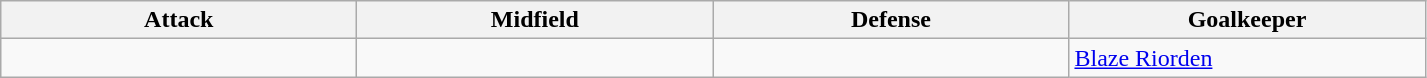<table class="wikitable">
<tr>
<th width="230">Attack</th>
<th width="230">Midfield</th>
<th width="230">Defense</th>
<th width="230">Goalkeeper</th>
</tr>
<tr>
<td valign="top"></td>
<td valign="top"></td>
<td valign="top"></td>
<td valign="top"> <a href='#'>Blaze Riorden</a></td>
</tr>
</table>
